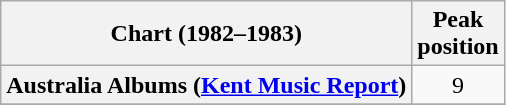<table class="wikitable sortable plainrowheaders" style="text-align:center">
<tr>
<th scope="col">Chart (1982–1983)</th>
<th scope="col">Peak<br>position</th>
</tr>
<tr>
<th scope="row">Australia Albums (<a href='#'>Kent Music Report</a>)</th>
<td>9</td>
</tr>
<tr>
</tr>
<tr>
</tr>
</table>
